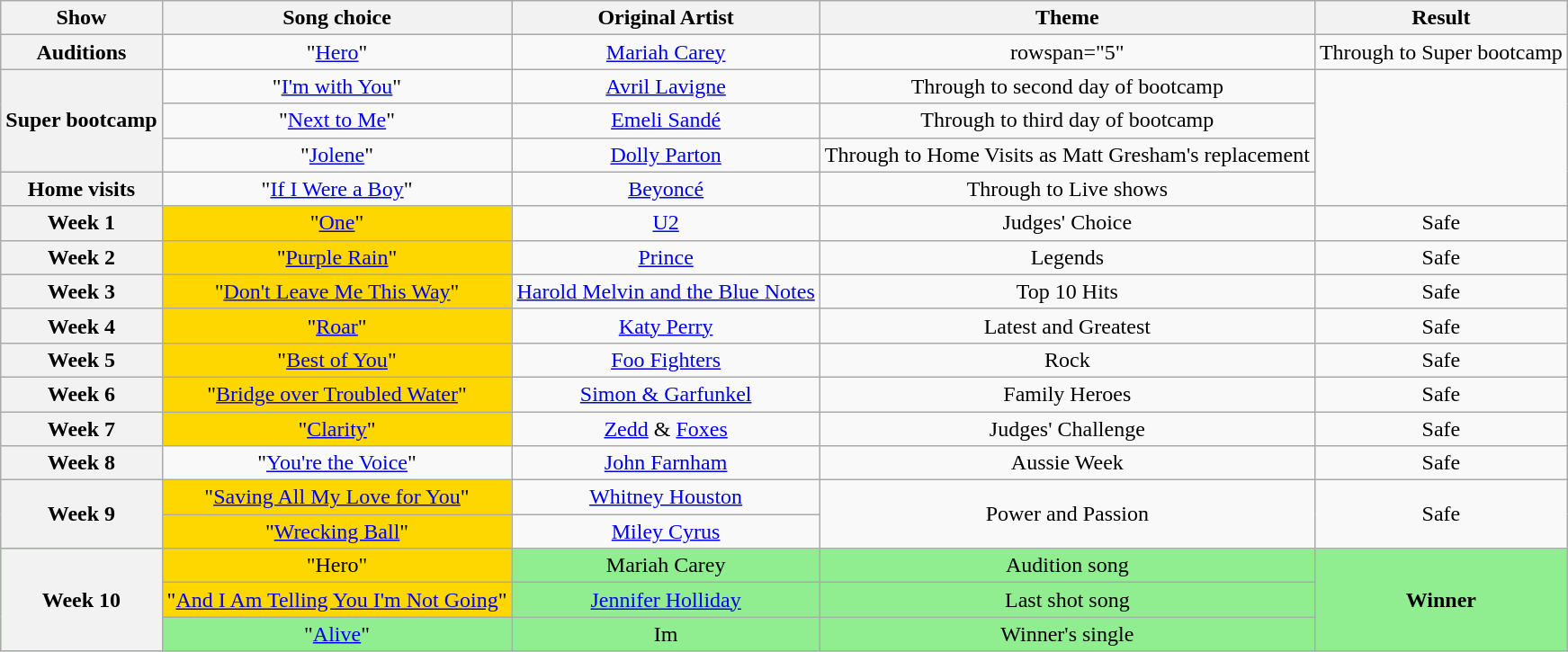<table class="wikitable collapsible" style="text-align:center;">
<tr>
<th style="text-align:centre;">Show</th>
<th style="text-align:centre;">Song choice</th>
<th style="text-align:centre;">Original Artist</th>
<th style="text-align:centre;">Theme</th>
<th style="text-align:centre;">Result</th>
</tr>
<tr>
<th>Auditions</th>
<td>"<a href='#'>Hero</a>"</td>
<td><a href='#'>Mariah Carey</a></td>
<td>rowspan="5" </td>
<td>Through to Super bootcamp</td>
</tr>
<tr>
<th rowspan="3">Super bootcamp</th>
<td>"<a href='#'>I'm with You</a>"</td>
<td><a href='#'>Avril Lavigne</a></td>
<td>Through to second day of bootcamp</td>
</tr>
<tr>
<td>"<a href='#'>Next to Me</a>"</td>
<td><a href='#'>Emeli Sandé</a></td>
<td>Through to third day of bootcamp</td>
</tr>
<tr>
<td>"<a href='#'>Jolene</a>"</td>
<td><a href='#'>Dolly Parton</a></td>
<td>Through to Home Visits as Matt Gresham's replacement</td>
</tr>
<tr>
<th>Home visits</th>
<td>"<a href='#'>If I Were a Boy</a>"</td>
<td><a href='#'>Beyoncé</a></td>
<td>Through to Live shows</td>
</tr>
<tr>
<th>Week 1</th>
<td style="background:gold">"<a href='#'>One</a>"</td>
<td><a href='#'>U2</a></td>
<td>Judges' Choice</td>
<td>Safe</td>
</tr>
<tr>
<th>Week 2</th>
<td style="background:gold">"<a href='#'>Purple Rain</a>"</td>
<td><a href='#'>Prince</a></td>
<td>Legends</td>
<td>Safe</td>
</tr>
<tr>
<th>Week 3</th>
<td style="background:gold">"<a href='#'>Don't Leave Me This Way</a>"</td>
<td><a href='#'>Harold Melvin and the Blue Notes</a></td>
<td>Top 10 Hits</td>
<td>Safe</td>
</tr>
<tr>
<th>Week 4</th>
<td style="background:gold">"<a href='#'>Roar</a>"</td>
<td><a href='#'>Katy Perry</a></td>
<td>Latest and Greatest</td>
<td>Safe</td>
</tr>
<tr>
<th>Week 5</th>
<td style="background:gold">"<a href='#'>Best of You</a>"</td>
<td><a href='#'>Foo Fighters</a></td>
<td>Rock</td>
<td>Safe</td>
</tr>
<tr>
<th>Week 6</th>
<td style="background:gold">"<a href='#'>Bridge over Troubled Water</a>"</td>
<td><a href='#'>Simon & Garfunkel</a></td>
<td>Family Heroes</td>
<td>Safe</td>
</tr>
<tr>
<th>Week 7</th>
<td style="background:gold">"<a href='#'>Clarity</a>"</td>
<td><a href='#'>Zedd</a> & <a href='#'>Foxes</a></td>
<td>Judges' Challenge</td>
<td>Safe</td>
</tr>
<tr>
<th>Week 8</th>
<td>"<a href='#'>You're the Voice</a>"</td>
<td><a href='#'>John Farnham</a></td>
<td>Aussie Week</td>
<td>Safe</td>
</tr>
<tr>
<th rowspan="2">Week 9</th>
<td style="background:gold">"<a href='#'>Saving All My Love for You</a>"</td>
<td><a href='#'>Whitney Houston</a></td>
<td rowspan="2">Power and Passion</td>
<td rowspan="2">Safe</td>
</tr>
<tr>
<td style="background:gold">"<a href='#'>Wrecking Ball</a>"</td>
<td><a href='#'>Miley Cyrus</a></td>
</tr>
<tr style="background:lightgreen">
<th rowspan="3">Week 10</th>
<td style="background:gold">"Hero"</td>
<td>Mariah Carey</td>
<td>Audition song</td>
<td rowspan="4"><strong>Winner</strong></td>
</tr>
<tr style="background:lightgreen">
<td style="background:gold">"<a href='#'>And I Am Telling You I'm Not Going</a>"</td>
<td><a href='#'>Jennifer Holliday</a></td>
<td>Last shot song</td>
</tr>
<tr style="background:lightgreen">
<td>"<a href='#'>Alive</a>"</td>
<td>Im</td>
<td>Winner's single</td>
</tr>
</table>
